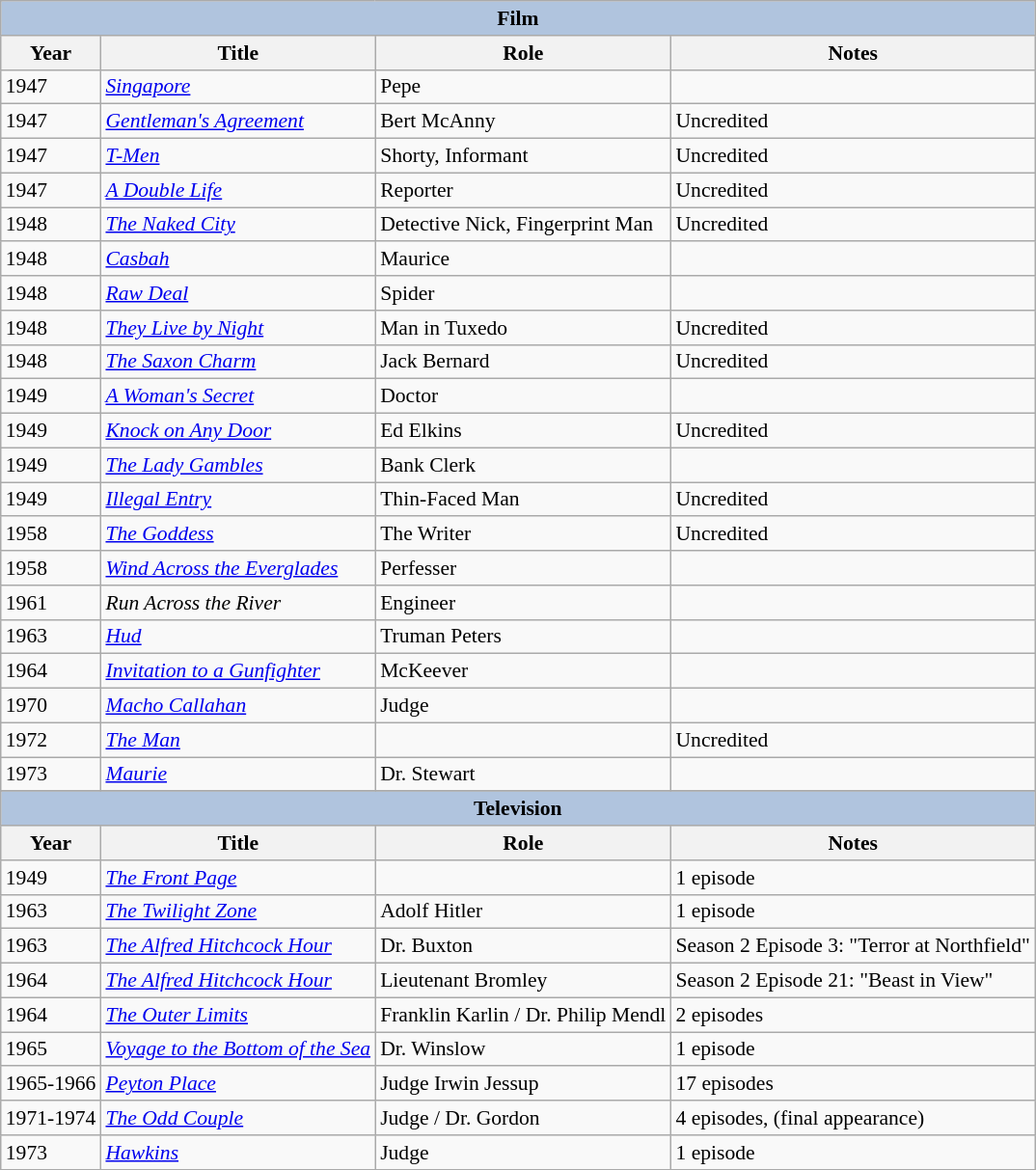<table class="wikitable" style="font-size: 90%;">
<tr>
<th colspan="4" style="background: LightSteelBlue;">Film</th>
</tr>
<tr>
<th>Year</th>
<th>Title</th>
<th>Role</th>
<th>Notes</th>
</tr>
<tr>
<td>1947</td>
<td><em><a href='#'>Singapore</a></em></td>
<td>Pepe</td>
<td></td>
</tr>
<tr>
<td>1947</td>
<td><em><a href='#'>Gentleman's Agreement</a></em></td>
<td>Bert McAnny</td>
<td>Uncredited</td>
</tr>
<tr>
<td>1947</td>
<td><em><a href='#'>T-Men</a></em></td>
<td>Shorty, Informant</td>
<td>Uncredited</td>
</tr>
<tr>
<td>1947</td>
<td><em><a href='#'>A Double Life</a></em></td>
<td>Reporter</td>
<td>Uncredited</td>
</tr>
<tr>
<td>1948</td>
<td><em><a href='#'>The Naked City</a></em></td>
<td>Detective Nick, Fingerprint Man</td>
<td>Uncredited</td>
</tr>
<tr>
<td>1948</td>
<td><em><a href='#'>Casbah</a></em></td>
<td>Maurice</td>
<td></td>
</tr>
<tr>
<td>1948</td>
<td><em><a href='#'>Raw Deal</a></em></td>
<td>Spider</td>
<td></td>
</tr>
<tr>
<td>1948</td>
<td><em><a href='#'>They Live by Night</a></em></td>
<td>Man in Tuxedo</td>
<td>Uncredited</td>
</tr>
<tr>
<td>1948</td>
<td><em><a href='#'>The Saxon Charm</a></em></td>
<td>Jack Bernard</td>
<td>Uncredited</td>
</tr>
<tr>
<td>1949</td>
<td><em><a href='#'>A Woman's Secret</a></em></td>
<td>Doctor</td>
<td></td>
</tr>
<tr>
<td>1949</td>
<td><em><a href='#'>Knock on Any Door</a></em></td>
<td>Ed Elkins</td>
<td>Uncredited</td>
</tr>
<tr>
<td>1949</td>
<td><em><a href='#'>The Lady Gambles</a></em></td>
<td>Bank Clerk</td>
<td></td>
</tr>
<tr>
<td>1949</td>
<td><em><a href='#'>Illegal Entry</a></em></td>
<td>Thin-Faced Man</td>
<td>Uncredited</td>
</tr>
<tr>
<td>1958</td>
<td><em><a href='#'>The Goddess</a></em></td>
<td>The Writer</td>
<td>Uncredited</td>
</tr>
<tr>
<td>1958</td>
<td><em><a href='#'>Wind Across the Everglades</a></em></td>
<td>Perfesser</td>
<td></td>
</tr>
<tr>
<td>1961</td>
<td><em>Run Across the River</em></td>
<td>Engineer</td>
<td></td>
</tr>
<tr>
<td>1963</td>
<td><em><a href='#'>Hud</a></em></td>
<td>Truman Peters</td>
<td></td>
</tr>
<tr>
<td>1964</td>
<td><em><a href='#'>Invitation to a Gunfighter</a></em></td>
<td>McKeever</td>
<td></td>
</tr>
<tr>
<td>1970</td>
<td><em><a href='#'>Macho Callahan</a></em></td>
<td>Judge</td>
<td></td>
</tr>
<tr>
<td>1972</td>
<td><em><a href='#'>The Man</a></em></td>
<td></td>
<td>Uncredited</td>
</tr>
<tr>
<td>1973</td>
<td><em><a href='#'>Maurie</a></em></td>
<td>Dr. Stewart</td>
<td></td>
</tr>
<tr>
</tr>
<tr>
<th colspan="4" style="background: LightSteelBlue;">Television</th>
</tr>
<tr>
<th>Year</th>
<th>Title</th>
<th>Role</th>
<th>Notes</th>
</tr>
<tr>
<td>1949</td>
<td><em><a href='#'>The Front Page</a></em></td>
<td></td>
<td>1 episode</td>
</tr>
<tr>
<td>1963</td>
<td><em><a href='#'>The Twilight Zone</a></em></td>
<td>Adolf Hitler</td>
<td>1 episode</td>
</tr>
<tr>
<td>1963</td>
<td><em><a href='#'>The Alfred Hitchcock Hour</a></em></td>
<td>Dr. Buxton</td>
<td>Season 2 Episode 3: "Terror at Northfield"</td>
</tr>
<tr>
<td>1964</td>
<td><em><a href='#'>The Alfred Hitchcock Hour</a></em></td>
<td>Lieutenant Bromley</td>
<td>Season 2 Episode 21: "Beast in View"</td>
</tr>
<tr>
<td>1964</td>
<td><em><a href='#'>The Outer Limits</a></em></td>
<td>Franklin Karlin / Dr. Philip Mendl</td>
<td>2 episodes</td>
</tr>
<tr>
<td>1965</td>
<td><em><a href='#'>Voyage to the Bottom of the Sea</a></em></td>
<td>Dr. Winslow</td>
<td>1 episode</td>
</tr>
<tr>
<td>1965-1966</td>
<td><em><a href='#'>Peyton Place</a></em></td>
<td>Judge Irwin Jessup</td>
<td>17 episodes</td>
</tr>
<tr>
<td>1971-1974</td>
<td><em><a href='#'>The Odd Couple</a></em></td>
<td>Judge / Dr. Gordon</td>
<td>4 episodes, (final appearance)</td>
</tr>
<tr>
<td>1973</td>
<td><em><a href='#'>Hawkins</a></em></td>
<td>Judge</td>
<td>1 episode</td>
</tr>
</table>
